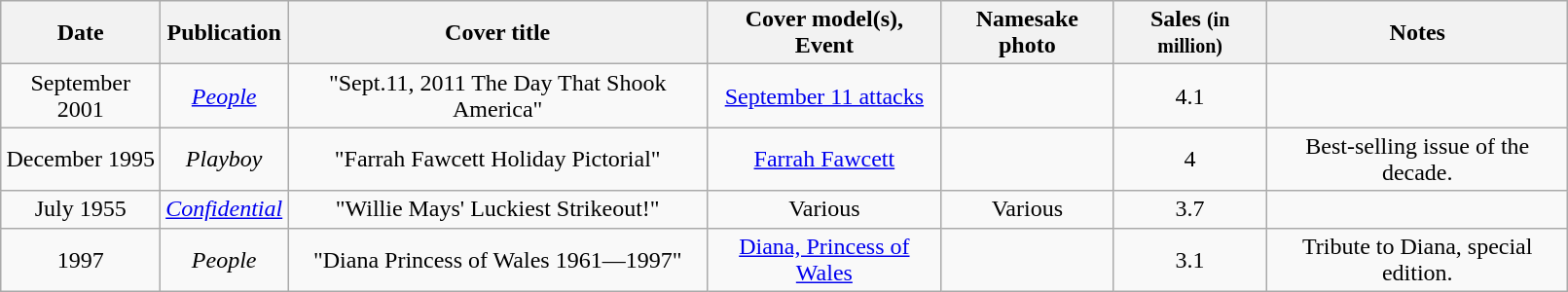<table class="wikitable sortable" style="width:85%; text-align:center;">
<tr>
<th>Date</th>
<th>Publication</th>
<th>Cover title</th>
<th>Cover model(s), <br>Event</th>
<th>Namesake photo</th>
<th>Sales <small>(in million)</small></th>
<th>Notes</th>
</tr>
<tr>
<td>September 2001</td>
<td><em><a href='#'>People</a></em></td>
<td>"Sept.11, 2011 The Day That Shook America"</td>
<td><a href='#'>September 11 attacks</a></td>
<td></td>
<td>4.1</td>
</tr>
<tr>
<td>December 1995</td>
<td><em>Playboy</em></td>
<td>"Farrah Fawcett Holiday Pictorial"</td>
<td><a href='#'>Farrah Fawcett</a></td>
<td></td>
<td>4</td>
<td>Best-selling issue of the decade.</td>
</tr>
<tr>
<td>July 1955</td>
<td><em><a href='#'>Confidential</a></em></td>
<td>"Willie Mays' Luckiest Strikeout!"</td>
<td>Various</td>
<td>Various</td>
<td>3.7</td>
</tr>
<tr>
<td>1997</td>
<td><em>People</em></td>
<td>"Diana Princess of Wales 1961—1997"</td>
<td><a href='#'>Diana, Princess of Wales</a></td>
<td></td>
<td>3.1</td>
<td>Tribute to Diana, special edition.</td>
</tr>
</table>
